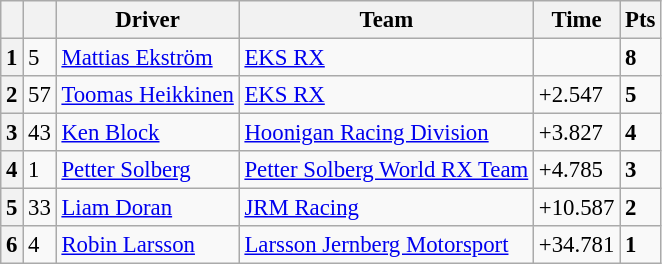<table class=wikitable style="font-size:95%">
<tr>
<th></th>
<th></th>
<th>Driver</th>
<th>Team</th>
<th>Time</th>
<th>Pts</th>
</tr>
<tr>
<th>1</th>
<td>5</td>
<td> <a href='#'>Mattias Ekström</a></td>
<td><a href='#'>EKS RX</a></td>
<td></td>
<td><strong>8</strong></td>
</tr>
<tr>
<th>2</th>
<td>57</td>
<td> <a href='#'>Toomas Heikkinen</a></td>
<td><a href='#'>EKS RX</a></td>
<td>+2.547</td>
<td><strong>5</strong></td>
</tr>
<tr>
<th>3</th>
<td>43</td>
<td> <a href='#'>Ken Block</a></td>
<td><a href='#'>Hoonigan Racing Division</a></td>
<td>+3.827</td>
<td><strong>4</strong></td>
</tr>
<tr>
<th>4</th>
<td>1</td>
<td> <a href='#'>Petter Solberg</a></td>
<td><a href='#'>Petter Solberg World RX Team</a></td>
<td>+4.785</td>
<td><strong>3</strong></td>
</tr>
<tr>
<th>5</th>
<td>33</td>
<td> <a href='#'>Liam Doran</a></td>
<td><a href='#'>JRM Racing</a></td>
<td>+10.587</td>
<td><strong>2</strong></td>
</tr>
<tr>
<th>6</th>
<td>4</td>
<td> <a href='#'>Robin Larsson</a></td>
<td><a href='#'>Larsson Jernberg Motorsport</a></td>
<td>+34.781</td>
<td><strong>1</strong></td>
</tr>
</table>
